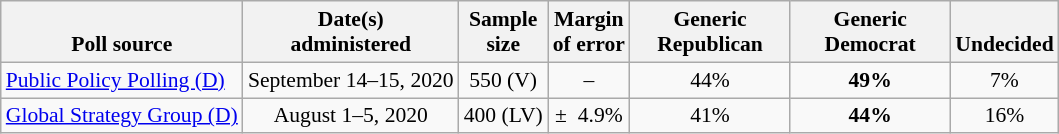<table class="wikitable" style="font-size:90%;text-align:center;">
<tr valign=bottom>
<th>Poll source</th>
<th>Date(s)<br>administered</th>
<th>Sample<br>size</th>
<th>Margin<br>of error</th>
<th style="width:100px;">Generic<br>Republican</th>
<th style="width:100px;">Generic<br>Democrat</th>
<th>Undecided</th>
</tr>
<tr>
<td style="text-align:left;"><a href='#'>Public Policy Polling (D)</a></td>
<td>September 14–15, 2020</td>
<td>550 (V)</td>
<td>–</td>
<td>44%</td>
<td><strong>49%</strong></td>
<td>7%</td>
</tr>
<tr>
<td style="text-align:left;"><a href='#'>Global Strategy Group (D)</a></td>
<td>August 1–5, 2020</td>
<td>400 (LV)</td>
<td>±  4.9%</td>
<td>41%</td>
<td><strong>44%</strong></td>
<td>16%</td>
</tr>
</table>
